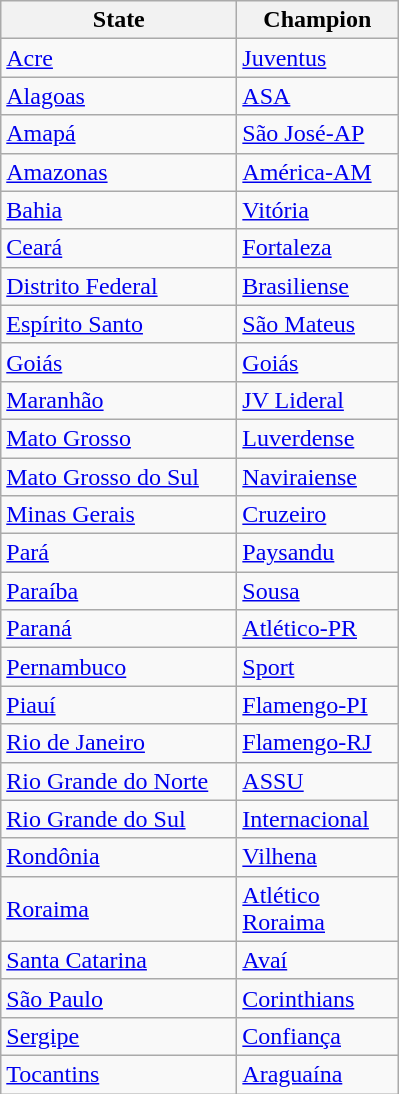<table class="wikitable">
<tr>
<th width=150px>State</th>
<th width=100px>Champion</th>
</tr>
<tr>
<td> <a href='#'>Acre</a></td>
<td><a href='#'>Juventus</a></td>
</tr>
<tr>
<td> <a href='#'>Alagoas</a></td>
<td><a href='#'>ASA</a></td>
</tr>
<tr>
<td> <a href='#'>Amapá</a></td>
<td><a href='#'>São José-AP</a></td>
</tr>
<tr>
<td> <a href='#'>Amazonas</a></td>
<td><a href='#'>América-AM</a></td>
</tr>
<tr>
<td> <a href='#'>Bahia</a></td>
<td><a href='#'>Vitória</a></td>
</tr>
<tr>
<td> <a href='#'>Ceará</a></td>
<td><a href='#'>Fortaleza</a></td>
</tr>
<tr>
<td> <a href='#'>Distrito Federal</a></td>
<td><a href='#'>Brasiliense</a></td>
</tr>
<tr>
<td> <a href='#'>Espírito Santo</a></td>
<td><a href='#'>São Mateus</a></td>
</tr>
<tr>
<td> <a href='#'>Goiás</a></td>
<td><a href='#'>Goiás</a></td>
</tr>
<tr>
<td> <a href='#'>Maranhão</a></td>
<td><a href='#'>JV Lideral</a></td>
</tr>
<tr>
<td> <a href='#'>Mato Grosso</a></td>
<td><a href='#'>Luverdense</a></td>
</tr>
<tr>
<td> <a href='#'>Mato Grosso do Sul</a></td>
<td><a href='#'>Naviraiense</a></td>
</tr>
<tr>
<td> <a href='#'>Minas Gerais</a></td>
<td><a href='#'>Cruzeiro</a></td>
</tr>
<tr>
<td> <a href='#'>Pará</a></td>
<td><a href='#'>Paysandu</a></td>
</tr>
<tr>
<td> <a href='#'>Paraíba</a></td>
<td><a href='#'>Sousa</a></td>
</tr>
<tr>
<td> <a href='#'>Paraná</a></td>
<td><a href='#'>Atlético-PR</a></td>
</tr>
<tr>
<td> <a href='#'>Pernambuco</a></td>
<td><a href='#'>Sport</a></td>
</tr>
<tr>
<td> <a href='#'>Piauí</a></td>
<td><a href='#'>Flamengo-PI</a></td>
</tr>
<tr>
<td> <a href='#'>Rio de Janeiro</a></td>
<td><a href='#'>Flamengo-RJ</a></td>
</tr>
<tr>
<td> <a href='#'>Rio Grande do Norte</a></td>
<td><a href='#'>ASSU</a></td>
</tr>
<tr>
<td> <a href='#'>Rio Grande do Sul</a></td>
<td><a href='#'>Internacional</a></td>
</tr>
<tr>
<td> <a href='#'>Rondônia</a></td>
<td><a href='#'>Vilhena</a></td>
</tr>
<tr>
<td> <a href='#'>Roraima</a></td>
<td><a href='#'>Atlético Roraima</a></td>
</tr>
<tr>
<td> <a href='#'>Santa Catarina</a></td>
<td><a href='#'>Avaí</a></td>
</tr>
<tr>
<td> <a href='#'>São Paulo</a></td>
<td><a href='#'>Corinthians</a></td>
</tr>
<tr>
<td> <a href='#'>Sergipe</a></td>
<td><a href='#'>Confiança</a></td>
</tr>
<tr>
<td> <a href='#'>Tocantins</a></td>
<td><a href='#'>Araguaína</a></td>
</tr>
</table>
